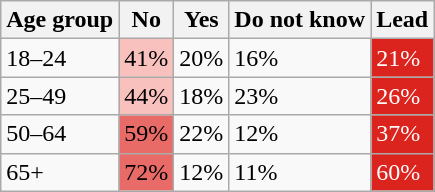<table class="wikitable">
<tr>
<th>Age group</th>
<th>No</th>
<th>Yes</th>
<th>Do not know</th>
<th>Lead</th>
</tr>
<tr>
<td>18–24</td>
<td style="background: rgb(248, 193, 190); ">41%</td>
<td>20%</td>
<td>16%</td>
<td style="background: rgb(220, 36, 31); color: white;">21%</td>
</tr>
<tr>
<td>25–49</td>
<td style="background: rgb(248, 193, 190); ">44%</td>
<td>18%</td>
<td>23%</td>
<td style="background: rgb(220, 36, 31); color: white;">26%</td>
</tr>
<tr>
<td>50–64</td>
<td style="background: rgb(233, 107, 103); ">59%</td>
<td>22%</td>
<td>12%</td>
<td style="background: rgb(220, 36, 31); color: white;">37%</td>
</tr>
<tr>
<td>65+</td>
<td style="background: rgb(233, 107, 103); ">72%</td>
<td>12%</td>
<td>11%</td>
<td style="background: rgb(220, 36, 31); color: white;">60%</td>
</tr>
</table>
